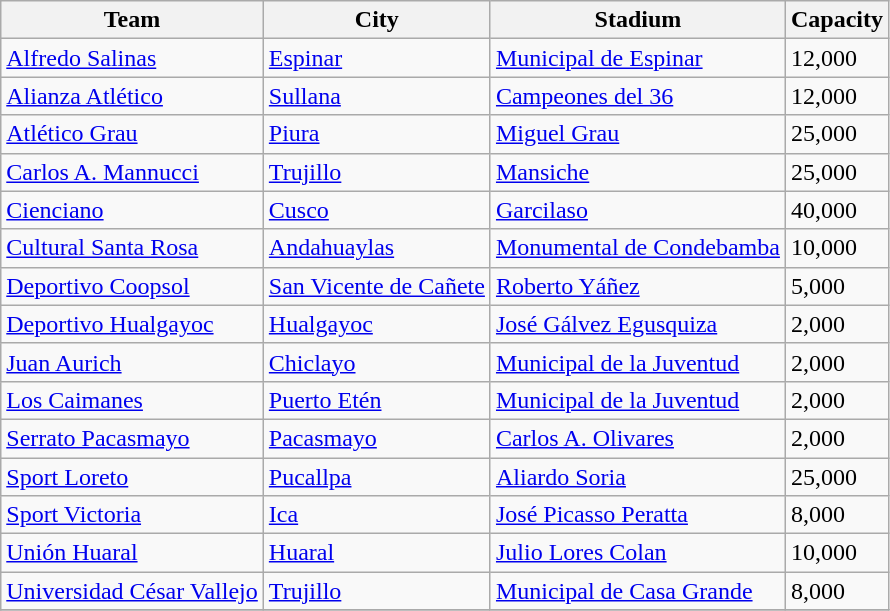<table class="wikitable sortable">
<tr>
<th>Team</th>
<th>City</th>
<th>Stadium</th>
<th>Capacity</th>
</tr>
<tr>
<td><a href='#'>Alfredo Salinas</a></td>
<td><a href='#'>Espinar</a></td>
<td><a href='#'>Municipal de Espinar</a></td>
<td>12,000</td>
</tr>
<tr>
<td><a href='#'>Alianza Atlético</a></td>
<td><a href='#'>Sullana</a></td>
<td><a href='#'>Campeones del 36</a></td>
<td>12,000</td>
</tr>
<tr>
<td><a href='#'>Atlético Grau</a></td>
<td><a href='#'>Piura</a></td>
<td><a href='#'>Miguel Grau</a></td>
<td>25,000</td>
</tr>
<tr>
<td><a href='#'>Carlos A. Mannucci</a></td>
<td><a href='#'>Trujillo</a></td>
<td><a href='#'>Mansiche</a></td>
<td>25,000</td>
</tr>
<tr>
<td><a href='#'>Cienciano</a></td>
<td><a href='#'>Cusco</a></td>
<td><a href='#'>Garcilaso</a></td>
<td>40,000</td>
</tr>
<tr>
<td><a href='#'>Cultural Santa Rosa</a></td>
<td><a href='#'>Andahuaylas</a></td>
<td><a href='#'>Monumental de Condebamba</a></td>
<td>10,000</td>
</tr>
<tr>
<td><a href='#'>Deportivo Coopsol</a></td>
<td><a href='#'>San Vicente de Cañete</a></td>
<td><a href='#'>Roberto Yáñez</a></td>
<td>5,000</td>
</tr>
<tr>
<td><a href='#'>Deportivo Hualgayoc</a></td>
<td><a href='#'>Hualgayoc</a></td>
<td><a href='#'>José Gálvez Egusquiza</a></td>
<td>2,000</td>
</tr>
<tr>
<td><a href='#'>Juan Aurich</a></td>
<td><a href='#'>Chiclayo</a></td>
<td><a href='#'>Municipal de la Juventud</a></td>
<td>2,000</td>
</tr>
<tr>
<td><a href='#'>Los Caimanes</a></td>
<td><a href='#'>Puerto Etén</a></td>
<td><a href='#'>Municipal de la Juventud</a></td>
<td>2,000</td>
</tr>
<tr>
<td><a href='#'>Serrato Pacasmayo</a></td>
<td><a href='#'>Pacasmayo</a></td>
<td><a href='#'>Carlos A. Olivares</a></td>
<td>2,000</td>
</tr>
<tr>
<td><a href='#'>Sport Loreto</a></td>
<td><a href='#'>Pucallpa</a></td>
<td><a href='#'>Aliardo Soria</a></td>
<td>25,000</td>
</tr>
<tr>
<td><a href='#'>Sport Victoria</a></td>
<td><a href='#'>Ica</a></td>
<td><a href='#'>José Picasso Peratta</a></td>
<td>8,000</td>
</tr>
<tr>
<td><a href='#'>Unión Huaral</a></td>
<td><a href='#'>Huaral</a></td>
<td><a href='#'>Julio Lores Colan</a></td>
<td>10,000</td>
</tr>
<tr>
<td><a href='#'>Universidad César Vallejo</a></td>
<td><a href='#'>Trujillo</a></td>
<td><a href='#'>Municipal de Casa Grande</a></td>
<td>8,000</td>
</tr>
<tr>
</tr>
</table>
